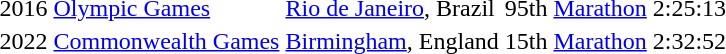<table>
<tr>
<td>2016</td>
<td><a href='#'>Olympic Games</a></td>
<td><a href='#'>Rio de Janeiro</a>, Brazil</td>
<td align="center">95th</td>
<td><a href='#'>Marathon</a></td>
<td>2:25:13</td>
</tr>
<tr>
<td>2022</td>
<td><a href='#'>Commonwealth Games</a></td>
<td><a href='#'>Birmingham</a>, England</td>
<td align="center">15th</td>
<td><a href='#'>Marathon</a></td>
<td>2:32:52</td>
</tr>
</table>
